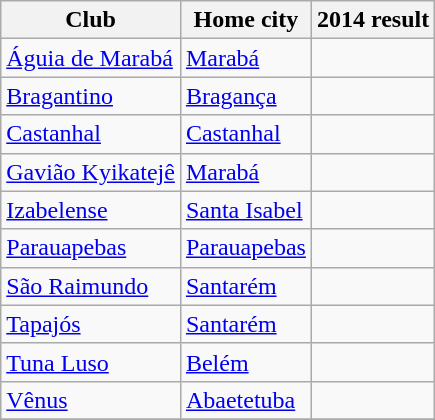<table class="wikitable sortable">
<tr>
<th>Club</th>
<th>Home city</th>
<th>2014 result</th>
</tr>
<tr>
<td><a href='#'>Águia de Marabá</a></td>
<td><a href='#'>Marabá</a></td>
<td></td>
</tr>
<tr>
<td><a href='#'>Bragantino</a></td>
<td><a href='#'>Bragança</a></td>
<td></td>
</tr>
<tr>
<td><a href='#'>Castanhal</a></td>
<td><a href='#'>Castanhal</a></td>
<td></td>
</tr>
<tr>
<td><a href='#'>Gavião Kyikatejê</a></td>
<td><a href='#'>Marabá</a></td>
<td></td>
</tr>
<tr>
<td><a href='#'>Izabelense</a></td>
<td><a href='#'>Santa Isabel</a></td>
<td></td>
</tr>
<tr>
<td><a href='#'>Parauapebas</a></td>
<td><a href='#'>Parauapebas</a></td>
<td></td>
</tr>
<tr>
<td><a href='#'>São Raimundo</a></td>
<td><a href='#'>Santarém</a></td>
<td></td>
</tr>
<tr>
<td><a href='#'>Tapajós</a></td>
<td><a href='#'>Santarém</a></td>
<td></td>
</tr>
<tr>
<td><a href='#'>Tuna Luso</a></td>
<td><a href='#'>Belém</a></td>
<td></td>
</tr>
<tr>
<td><a href='#'>Vênus</a></td>
<td><a href='#'>Abaetetuba</a></td>
<td></td>
</tr>
<tr>
</tr>
</table>
